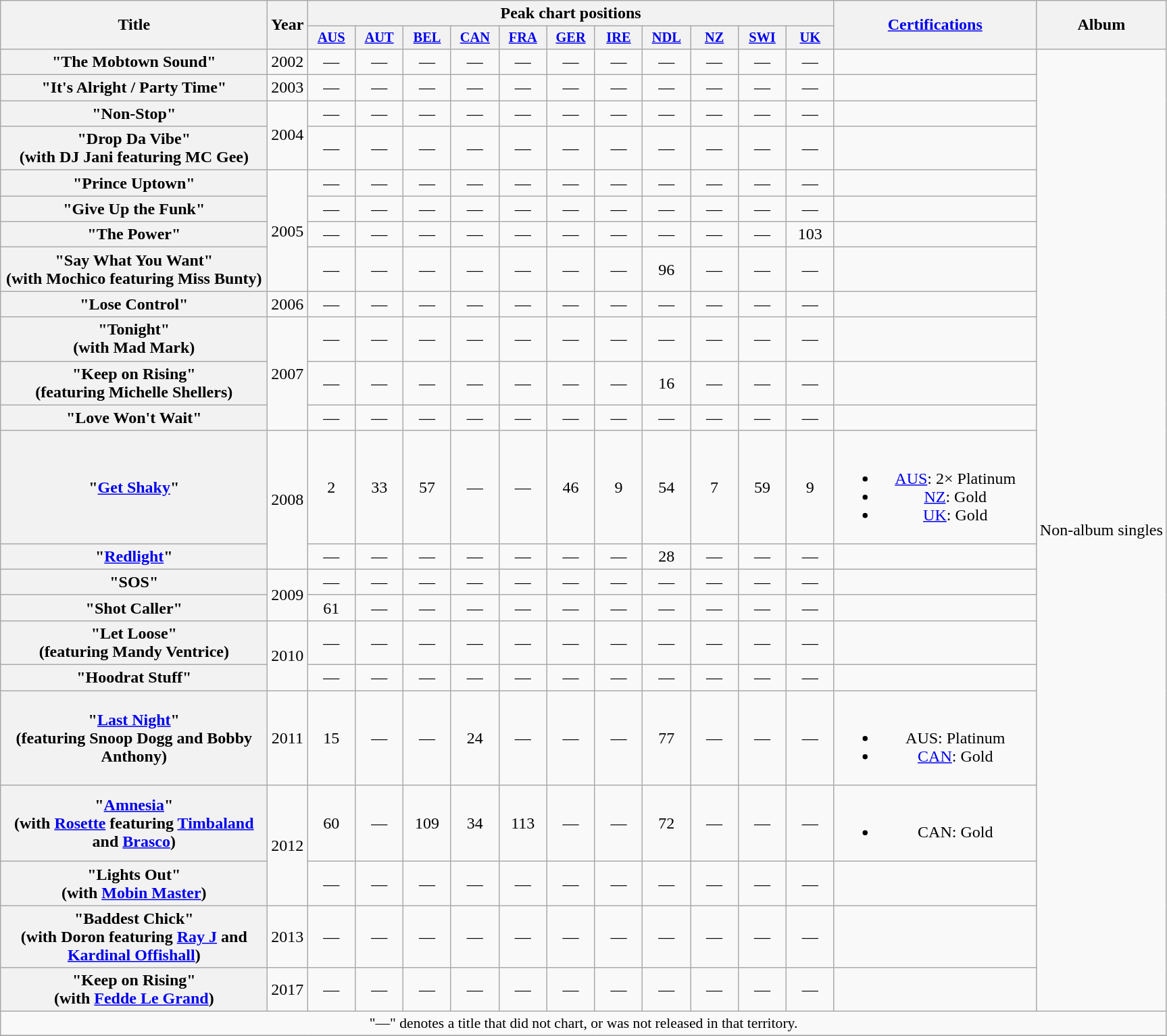<table class="wikitable plainrowheaders" style="text-align:center;">
<tr>
<th scope="col" rowspan="2" style="width:16em;">Title</th>
<th scope="col" rowspan="2">Year</th>
<th scope="col" colspan="11">Peak chart positions</th>
<th scope="col" rowspan="2" style="width:12em;"><a href='#'>Certifications</a></th>
<th scope="col" rowspan="2">Album</th>
</tr>
<tr>
<th style="width:3em;font-size:85%"><a href='#'>AUS</a><br></th>
<th style="width:3em;font-size:85%"><a href='#'>AUT</a><br></th>
<th style="width:3em;font-size:85%"><a href='#'>BEL</a><br></th>
<th style="width:3em;font-size:85%"><a href='#'>CAN</a><br></th>
<th style="width:3em;font-size:85%"><a href='#'>FRA</a><br></th>
<th style="width:3em;font-size:85%"><a href='#'>GER</a><br></th>
<th style="width:3em;font-size:85%"><a href='#'>IRE</a><br></th>
<th style="width:3em;font-size:85%"><a href='#'>NDL</a><br></th>
<th style="width:3em;font-size:85%"><a href='#'>NZ</a><br></th>
<th style="width:3em;font-size:85%"><a href='#'>SWI</a><br></th>
<th style="width:3em;font-size:85%"><a href='#'>UK</a><br></th>
</tr>
<tr>
<th scope="row">"The Mobtown Sound"</th>
<td>2002</td>
<td>—</td>
<td>—</td>
<td>—</td>
<td>—</td>
<td>—</td>
<td>—</td>
<td>—</td>
<td>—</td>
<td>—</td>
<td>—</td>
<td>—</td>
<td></td>
<td rowspan="23">Non-album singles</td>
</tr>
<tr>
<th scope="row">"It's Alright / Party Time"</th>
<td>2003</td>
<td>—</td>
<td>—</td>
<td>—</td>
<td>—</td>
<td>—</td>
<td>—</td>
<td>—</td>
<td>—</td>
<td>—</td>
<td>—</td>
<td>—</td>
<td></td>
</tr>
<tr>
<th scope="row">"Non-Stop"</th>
<td rowspan="2">2004</td>
<td>—</td>
<td>—</td>
<td>—</td>
<td>—</td>
<td>—</td>
<td>—</td>
<td>—</td>
<td>—</td>
<td>—</td>
<td>—</td>
<td>—</td>
<td></td>
</tr>
<tr>
<th scope="row">"Drop Da Vibe"<br><span>(with DJ Jani featuring MC Gee)</span></th>
<td>—</td>
<td>—</td>
<td>—</td>
<td>—</td>
<td>—</td>
<td>—</td>
<td>—</td>
<td>—</td>
<td>—</td>
<td>—</td>
<td>—</td>
<td></td>
</tr>
<tr>
<th scope="row">"Prince Uptown"</th>
<td rowspan="4">2005</td>
<td>—</td>
<td>—</td>
<td>—</td>
<td>—</td>
<td>—</td>
<td>—</td>
<td>—</td>
<td>—</td>
<td>—</td>
<td>—</td>
<td>—</td>
<td></td>
</tr>
<tr>
<th scope="row">"Give Up the Funk"</th>
<td>—</td>
<td>—</td>
<td>—</td>
<td>—</td>
<td>—</td>
<td>—</td>
<td>—</td>
<td>—</td>
<td>—</td>
<td>—</td>
<td>—</td>
<td></td>
</tr>
<tr>
<th scope="row">"The Power"</th>
<td>—</td>
<td>—</td>
<td>—</td>
<td>—</td>
<td>—</td>
<td>—</td>
<td>—</td>
<td>—</td>
<td>—</td>
<td>—</td>
<td>103</td>
<td></td>
</tr>
<tr>
<th scope="row">"Say What You Want"<br><span>(with Mochico featuring Miss Bunty)</span></th>
<td>—</td>
<td>—</td>
<td>—</td>
<td>—</td>
<td>—</td>
<td>—</td>
<td>—</td>
<td>96</td>
<td>—</td>
<td>—</td>
<td>—</td>
<td></td>
</tr>
<tr>
<th scope="row">"Lose Control"</th>
<td>2006</td>
<td>—</td>
<td>—</td>
<td>—</td>
<td>—</td>
<td>—</td>
<td>—</td>
<td>—</td>
<td>—</td>
<td>—</td>
<td>—</td>
<td>—</td>
<td></td>
</tr>
<tr>
<th scope="row">"Tonight"<br><span>(with Mad Mark)</span></th>
<td rowspan="3">2007</td>
<td>—</td>
<td>—</td>
<td>—</td>
<td>—</td>
<td>—</td>
<td>—</td>
<td>—</td>
<td>—</td>
<td>—</td>
<td>—</td>
<td>—</td>
<td></td>
</tr>
<tr>
<th scope="row">"Keep on Rising"<br><span>(featuring Michelle Shellers)</span></th>
<td>—</td>
<td>—</td>
<td>—</td>
<td>—</td>
<td>—</td>
<td>—</td>
<td>—</td>
<td>16</td>
<td>—</td>
<td>—</td>
<td>—</td>
<td></td>
</tr>
<tr>
<th scope="row">"Love Won't Wait"</th>
<td>—</td>
<td>—</td>
<td>—</td>
<td>—</td>
<td>—</td>
<td>—</td>
<td>—</td>
<td>—</td>
<td>—</td>
<td>—</td>
<td>—</td>
<td></td>
</tr>
<tr>
<th scope="row">"<a href='#'>Get Shaky</a>"</th>
<td rowspan="2">2008</td>
<td>2</td>
<td>33</td>
<td>57</td>
<td>—</td>
<td>—</td>
<td>46</td>
<td>9</td>
<td>54</td>
<td>7</td>
<td>59</td>
<td>9</td>
<td><br><ul><li><a href='#'>AUS</a>: 2× Platinum</li><li><a href='#'>NZ</a>: Gold</li><li><a href='#'>UK</a>: Gold</li></ul></td>
</tr>
<tr>
<th scope="row">"<a href='#'>Redlight</a>"</th>
<td>—</td>
<td>—</td>
<td>—</td>
<td>—</td>
<td>—</td>
<td>—</td>
<td>—</td>
<td>28</td>
<td>—</td>
<td>—</td>
<td>—</td>
<td></td>
</tr>
<tr>
<th scope="row">"SOS"</th>
<td rowspan="2">2009</td>
<td>—</td>
<td>—</td>
<td>—</td>
<td>—</td>
<td>—</td>
<td>—</td>
<td>—</td>
<td>—</td>
<td>—</td>
<td>—</td>
<td>—</td>
<td></td>
</tr>
<tr>
<th scope="row">"Shot Caller"</th>
<td>61</td>
<td>—</td>
<td>—</td>
<td>—</td>
<td>—</td>
<td>—</td>
<td>—</td>
<td>—</td>
<td>—</td>
<td>—</td>
<td>—</td>
<td></td>
</tr>
<tr>
<th scope="row">"Let Loose"<br><span>(featuring Mandy Ventrice)</span></th>
<td rowspan="2">2010</td>
<td>—</td>
<td>—</td>
<td>—</td>
<td>—</td>
<td>—</td>
<td>—</td>
<td>—</td>
<td>—</td>
<td>—</td>
<td>—</td>
<td>—</td>
<td></td>
</tr>
<tr>
<th scope="row">"Hoodrat Stuff"</th>
<td>—</td>
<td>—</td>
<td>—</td>
<td>—</td>
<td>—</td>
<td>—</td>
<td>—</td>
<td>—</td>
<td>—</td>
<td>—</td>
<td>—</td>
<td></td>
</tr>
<tr>
<th scope="row">"<a href='#'>Last Night</a>"<br><span>(featuring Snoop Dogg and Bobby Anthony)</span></th>
<td>2011</td>
<td>15</td>
<td>—</td>
<td>—</td>
<td>24</td>
<td>—</td>
<td>—</td>
<td>—</td>
<td>77</td>
<td>—</td>
<td>—</td>
<td>—</td>
<td><br><ul><li>AUS: Platinum</li><li><a href='#'>CAN</a>: Gold</li></ul></td>
</tr>
<tr>
<th scope="row">"<a href='#'>Amnesia</a>"<br><span>(with <a href='#'>Rosette</a> featuring <a href='#'>Timbaland</a> and <a href='#'>Brasco</a>)</span></th>
<td rowspan="2">2012</td>
<td>60</td>
<td>—</td>
<td>109</td>
<td>34</td>
<td>113</td>
<td>—</td>
<td>—</td>
<td>72</td>
<td>—</td>
<td>—</td>
<td>—</td>
<td><br><ul><li>CAN: Gold</li></ul></td>
</tr>
<tr>
<th scope="row">"Lights Out"<br><span>(with <a href='#'>Mobin Master</a>)</span></th>
<td>—</td>
<td>—</td>
<td>—</td>
<td>—</td>
<td>—</td>
<td>—</td>
<td>—</td>
<td>—</td>
<td>—</td>
<td>—</td>
<td>—</td>
<td></td>
</tr>
<tr>
<th scope="row">"Baddest Chick"<br><span>(with Doron featuring <a href='#'>Ray J</a> and <a href='#'>Kardinal Offishall</a>)</span></th>
<td>2013</td>
<td>—</td>
<td>—</td>
<td>—</td>
<td>—</td>
<td>—</td>
<td>—</td>
<td>—</td>
<td>—</td>
<td>—</td>
<td>—</td>
<td>—</td>
<td></td>
</tr>
<tr>
<th scope="row">"Keep on Rising"<br><span>(with <a href='#'>Fedde Le Grand</a>)</span></th>
<td>2017</td>
<td>—</td>
<td>—</td>
<td>—</td>
<td>—</td>
<td>—</td>
<td>—</td>
<td>—</td>
<td>—</td>
<td>—</td>
<td>—</td>
<td>—</td>
<td></td>
</tr>
<tr>
<td colspan="16" style="font-size:90%">"—" denotes a title that did not chart, or was not released in that territory.</td>
</tr>
<tr>
</tr>
</table>
